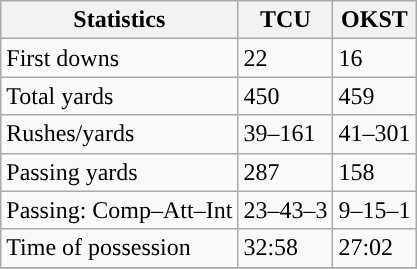<table class="wikitable" style="float: left;">
<tr>
<th>Statistics</th>
<th>TCU</th>
<th>OKST</th>
</tr>
<tr>
<td>First downs</td>
<td>22</td>
<td>16</td>
</tr>
<tr>
<td>Total yards</td>
<td>450</td>
<td>459</td>
</tr>
<tr>
<td>Rushes/yards</td>
<td>39–161</td>
<td>41–301</td>
</tr>
<tr>
<td>Passing yards</td>
<td>287</td>
<td>158</td>
</tr>
<tr>
<td>Passing: Comp–Att–Int</td>
<td>23–43–3</td>
<td>9–15–1</td>
</tr>
<tr>
<td>Time of possession</td>
<td>32:58</td>
<td>27:02</td>
</tr>
<tr>
</tr>
</table>
